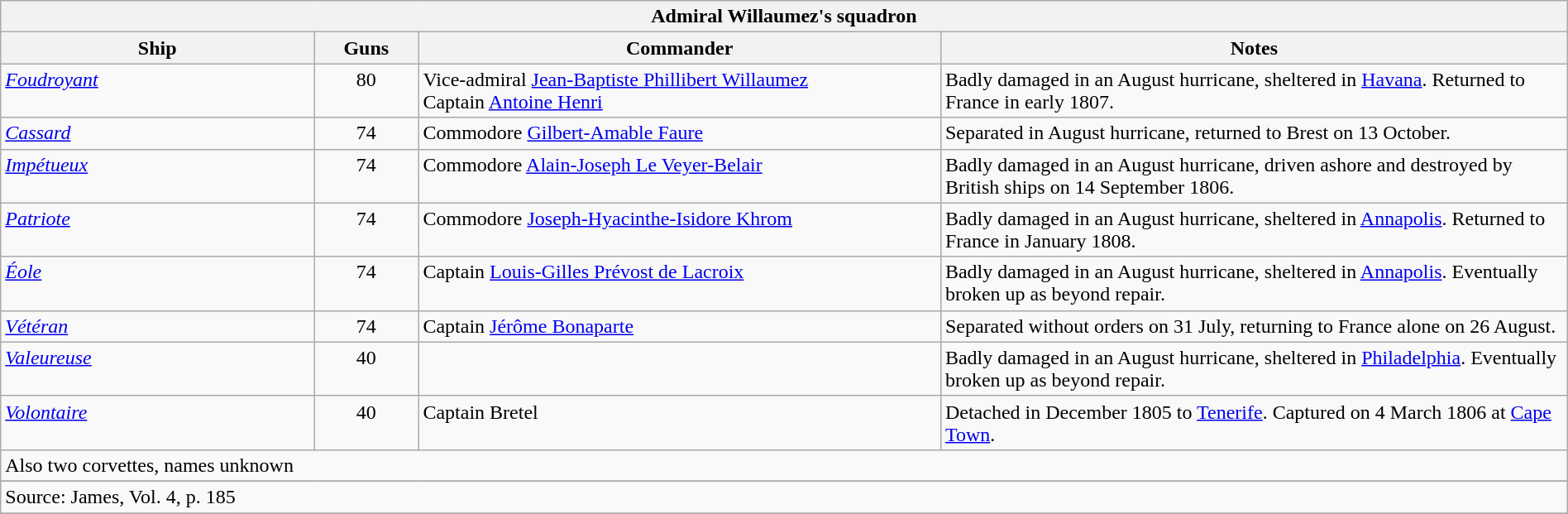<table class="wikitable" width=100%>
<tr valign="top">
<th colspan="11" bgcolor="white">Admiral Willaumez's squadron</th>
</tr>
<tr valign="top"|- valign="top">
<th width=15%; align= center>Ship</th>
<th width=5%; align= center>Guns</th>
<th width=25%; align= center>Commander</th>
<th width=30%; align= center>Notes</th>
</tr>
<tr valign="top">
<td align= left><a href='#'><em>Foudroyant</em></a></td>
<td align= center>80</td>
<td align= left>Vice-admiral <a href='#'>Jean-Baptiste Phillibert Willaumez</a><br> Captain <a href='#'>Antoine Henri</a></td>
<td align= left>Badly damaged in an August hurricane, sheltered in <a href='#'>Havana</a>. Returned to France in early 1807.</td>
</tr>
<tr valign="top">
<td align= left><a href='#'><em>Cassard</em></a></td>
<td align= center>74</td>
<td align= left>Commodore <a href='#'>Gilbert-Amable Faure</a></td>
<td align= left>Separated in August hurricane, returned to Brest on 13 October.</td>
</tr>
<tr valign="top">
<td align= left><a href='#'><em>Impétueux</em></a></td>
<td align= center>74</td>
<td align= left>Commodore <a href='#'>Alain-Joseph Le Veyer-Belair</a></td>
<td align= left>Badly damaged in an August hurricane, driven ashore and destroyed by British ships on 14 September 1806.</td>
</tr>
<tr valign="top">
<td align= left><a href='#'><em>Patriote</em></a></td>
<td align= center>74</td>
<td align= left>Commodore <a href='#'>Joseph-Hyacinthe-Isidore Khrom</a></td>
<td align= left>Badly damaged in an August hurricane, sheltered in <a href='#'>Annapolis</a>. Returned to France in January 1808.</td>
</tr>
<tr valign="top">
<td align= left><a href='#'><em>Éole</em></a></td>
<td align= center>74</td>
<td align= left>Captain <a href='#'>Louis-Gilles Prévost de Lacroix</a></td>
<td align= left>Badly damaged in an August hurricane, sheltered in <a href='#'>Annapolis</a>. Eventually broken up as beyond repair.</td>
</tr>
<tr valign="top">
<td align= left><a href='#'><em>Vétéran</em></a></td>
<td align= center>74</td>
<td align= left>Captain <a href='#'>Jérôme Bonaparte</a></td>
<td align= left>Separated without orders on 31 July, returning to France alone on 26 August.</td>
</tr>
<tr valign="top">
<td align= left><a href='#'><em>Valeureuse</em></a></td>
<td align= center>40</td>
<td align= left></td>
<td align= left>Badly damaged in an August hurricane, sheltered in <a href='#'>Philadelphia</a>. Eventually broken up as beyond repair.</td>
</tr>
<tr valign="top">
<td align= left><a href='#'><em>Volontaire</em></a></td>
<td align= center>40</td>
<td align= left>Captain Bretel</td>
<td align= left>Detached in December 1805 to <a href='#'>Tenerife</a>. Captured on 4 March 1806 at <a href='#'>Cape Town</a>.</td>
</tr>
<tr valign="top">
<td colspan="9" align="left">Also two corvettes, names unknown</td>
</tr>
<tr>
</tr>
<tr valign="top">
<td colspan="9" align="left">Source: James, Vol. 4, p. 185</td>
</tr>
<tr>
</tr>
</table>
